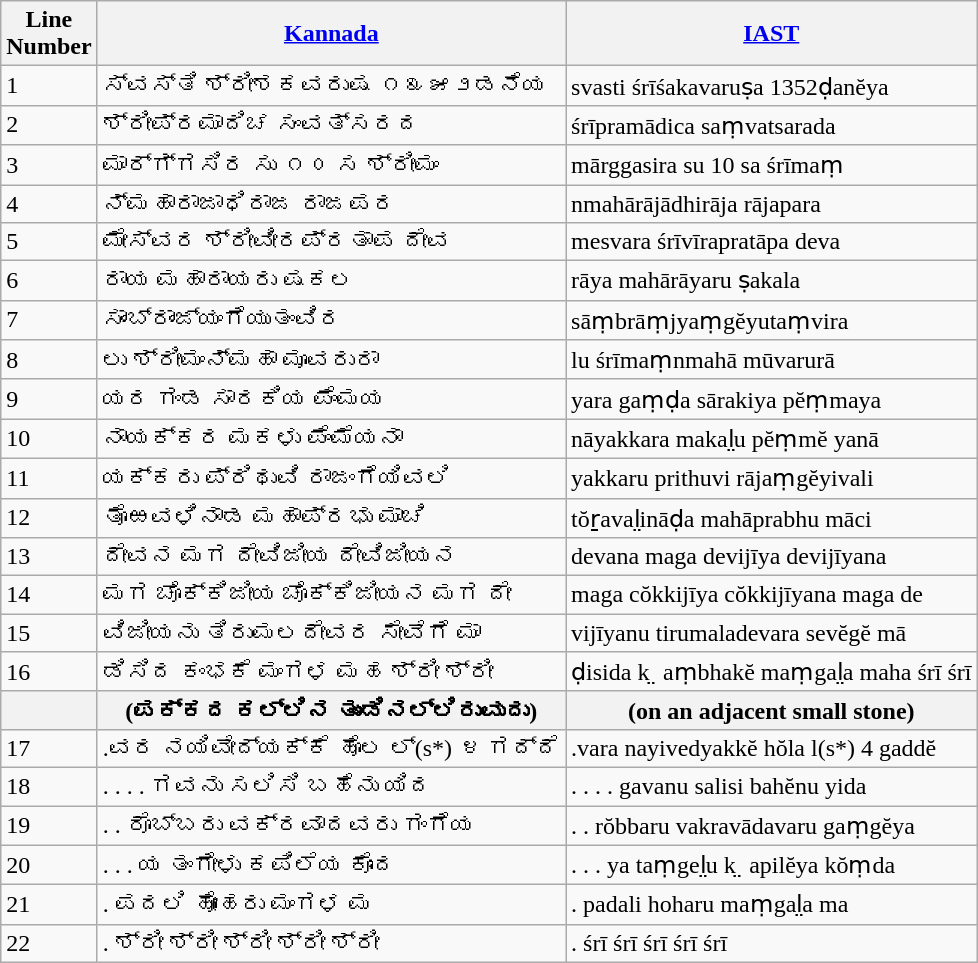<table class="wikitable">
<tr>
<th>Line<br>Number</th>
<th><a href='#'>Kannada</a></th>
<th><a href='#'>IAST</a></th>
</tr>
<tr>
<td>1</td>
<td>ಸ್ವಸ್ತಿ ಶ್ರೀಶಕವರುಷ ೧೩೫೨ಡನೆಯ</td>
<td>svasti śrīśakavaruṣa 1352ḍanĕya</td>
</tr>
<tr>
<td>2</td>
<td>ಶ್ರೀಪ್ರಮಾದಿಚ ಸಂವತ್ಸರದ</td>
<td>śrīpramādica saṃvatsarada</td>
</tr>
<tr>
<td>3</td>
<td>ಮಾರ್ಗ್ಗಸಿರ ಸು ೧೦ ಸ ಶ್ರೀಮಂ</td>
<td>mārggasira su 10 sa śrīmaṃ</td>
</tr>
<tr>
<td>4</td>
<td>ನ್ಮಹಾರಾಜಾಧಿರಾಜ ರಾಜಪರ</td>
<td>nmahārājādhirāja rājapara</td>
</tr>
<tr>
<td>5</td>
<td>ಮೇಸ್ವರ ಶ್ರೀವೀರಪ್ರತಾಪ ದೇವ</td>
<td>mesvara śrīvīrapratāpa deva</td>
</tr>
<tr>
<td>6</td>
<td>ರಾಯ ಮಹಾರಾಯರು ಷಕಲ</td>
<td>rāya mahārāyaru ṣakala</td>
</tr>
<tr>
<td>7</td>
<td>ಸಾಂಬ್ರಾಂಜ್ಯಂಗೆಯುತಂವಿರ</td>
<td>sāṃbrāṃjyaṃgĕyutaṃvira</td>
</tr>
<tr>
<td>8</td>
<td>ಲು ಶ್ರೀಮಂನ್ಮಹಾ ಮೂವರುರಾ</td>
<td>lu śrīmaṃnmahā mūvarurā</td>
</tr>
<tr>
<td>9</td>
<td>ಯರ ಗಂಡ ಸಾರಕಿಯ ಪೆಂಮಯ</td>
<td>yara gaṃḍa sārakiya pĕṃmaya</td>
</tr>
<tr>
<td>10</td>
<td>ನಾಯಕ್ಕರ ಮಕಳು ಪೆಂಮೆಯನಾ</td>
<td>nāyakkara makal̤u pĕṃmĕ yanā</td>
</tr>
<tr>
<td>11</td>
<td>ಯಕ್ಕರು ಪ್ರಿಥುವಿ ರಾಜಂಗೆಯಿವಲಿ</td>
<td>yakkaru prithuvi rājaṃgĕyivali</td>
</tr>
<tr>
<td>12</td>
<td>ತೊಱವಳಿನಾಡ ಮಹಾಪ್ರಭು ಮಾಚಿ</td>
<td>tŏṟaval̤ināḍa mahāprabhu māci</td>
</tr>
<tr>
<td>13</td>
<td>ದೇವನ ಮಗ ದೇವಿಜೀಯ ದೇವಿಜೀಯನ</td>
<td>devana maga devijīya devijīyana</td>
</tr>
<tr>
<td>14</td>
<td>ಮಗ ಚೊಕ್ಕಿಜೀಯ ಚೊಕ್ಕಿಜೀಯನ ಮಗ ದೇ</td>
<td>maga cŏkkijīya cŏkkijīyana maga de</td>
</tr>
<tr>
<td>15</td>
<td>ವಿಜೀಯನು ತಿರುಮಲದೇವರ ಸೇವೆಗೆ ಮಾ</td>
<td>vijīyanu tirumaladevara sevĕgĕ mā</td>
</tr>
<tr>
<td>16</td>
<td>ಡಿಸಿದ ಕಂಭಕೆ ಮಂಗಳ ಮಹ ಶ್ರೀ ಶ್ರೀ</td>
<td>ḍisida k ̤ aṃbhakĕ maṃgal̤a maha śrī śrī</td>
</tr>
<tr>
<th></th>
<th>(ಪಕ್ಕದ ಕಲ್ಲಿನ ತುಂಡಿನಲ್ಲಿರುವುದು)</th>
<th>(on an adjacent small stone)</th>
</tr>
<tr>
<td>17</td>
<td>.ವರ ನಯಿವೇದ್ಯಕ್ಕೆ ಹೊಲ ಲ್(s*) ೪ ಗದ್ದೆ</td>
<td>.vara nayivedyakkĕ hŏla l(s*) 4 gaddĕ</td>
</tr>
<tr>
<td>18</td>
<td>. . . . ಗವನು ಸಲಿಸಿ ಬಹೆನು ಯಿದ</td>
<td>. . . . gavanu salisi bahĕnu yida</td>
</tr>
<tr>
<td>19</td>
<td>. . ರೊಬ್ಬರು ವಕ್ರವಾದವರು ಗಂಗೆಯ</td>
<td>. . rŏbbaru vakravādavaru gaṃgĕya</td>
</tr>
<tr>
<td>20</td>
<td>. . . ಯ ತಂಗೇಳು ಕಪಿಲೆಯ ಕೊಂದ</td>
<td>. . . ya taṃgel̤u k ̤ apilĕya kŏṃda</td>
</tr>
<tr>
<td>21</td>
<td>. ಪದಲಿ ಹೋಹರು ಮಂಗಳ ಮ</td>
<td>. padali hoharu maṃgal̤a ma</td>
</tr>
<tr>
<td>22</td>
<td>. ಶ್ರೀ ಶ್ರೀ ಶ್ರೀ ಶ್ರೀ ಶ್ರೀ</td>
<td>. śrī śrī śrī śrī śrī</td>
</tr>
</table>
